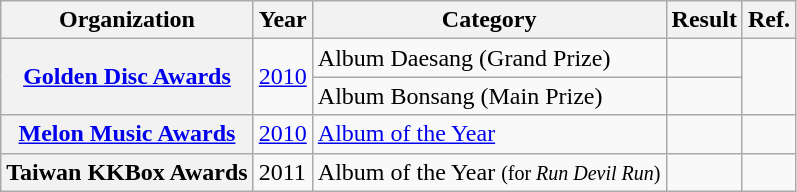<table class="wikitable plainrowheaders">
<tr>
<th>Organization</th>
<th>Year</th>
<th>Category</th>
<th>Result</th>
<th>Ref.</th>
</tr>
<tr>
<th rowspan="2" scope="row"><a href='#'>Golden Disc Awards</a></th>
<td rowspan="2"><a href='#'>2010</a></td>
<td>Album Daesang (Grand Prize)</td>
<td></td>
<td rowspan="2" style="text-align:center;"></td>
</tr>
<tr>
<td>Album Bonsang (Main Prize)</td>
<td></td>
</tr>
<tr>
<th scope="row"><a href='#'>Melon Music Awards</a></th>
<td><a href='#'>2010</a></td>
<td><a href='#'>Album of the Year</a></td>
<td></td>
<td style="text-align:center;"></td>
</tr>
<tr>
<th scope="row">Taiwan KKBox Awards</th>
<td>2011</td>
<td>Album of the Year <small>(for <em>Run Devil Run</em>)</small></td>
<td></td>
<td></td>
</tr>
</table>
